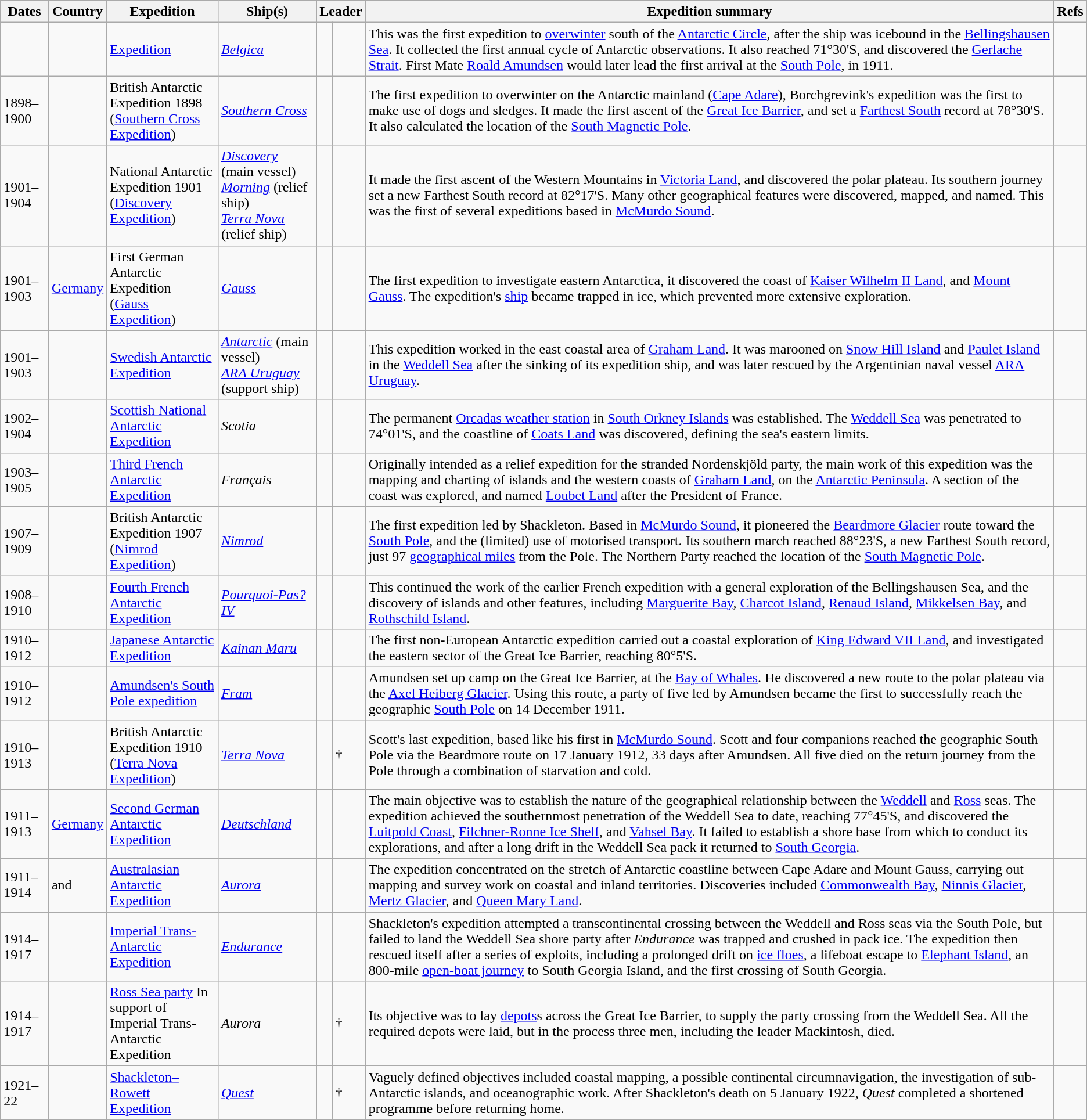<table class="wikitable sortable">
<tr>
<th scope="col">Dates</th>
<th scope="col">Country</th>
<th scope="col">Expedition </th>
<th scope="col">Ship(s)</th>
<th scope="col" colspan="2">Leader</th>
<th scope="col" class="unsortable">Expedition summary</th>
<th scope="col" class="unsortable">Refs</th>
</tr>
<tr | scope="row">
<td></td>
<td></td>
<td><a href='#'> Expedition</a></td>
<td><em><a href='#'>Belgica</a></em></td>
<td></td>
<td></td>
<td>This was the first expedition to <a href='#'>overwinter</a> south of the <a href='#'>Antarctic Circle</a>, after the ship was icebound in the <a href='#'>Bellingshausen Sea</a>. It collected the first annual cycle of Antarctic observations. It also reached 71°30'S, and discovered the <a href='#'>Gerlache Strait</a>. First Mate <a href='#'>Roald Amundsen</a> would later lead the first arrival at the <a href='#'>South Pole</a>, in 1911.</td>
<td></td>
</tr>
<tr | scope="row">
<td>1898–1900</td>
<td></td>
<td>British Antarctic Expedition 1898<br>(<a href='#'>Southern Cross Expedition</a>)</td>
<td><a href='#'><em>Southern Cross</em></a></td>
<td></td>
<td></td>
<td>The first expedition to overwinter on the Antarctic mainland (<a href='#'>Cape Adare</a>), Borchgrevink's expedition was the first to make use of dogs and sledges. It made the first ascent of the <a href='#'>Great Ice Barrier</a>, and set a <a href='#'>Farthest South</a> record at 78°30'S. It also calculated the location of the <a href='#'>South Magnetic Pole</a>.</td>
<td></td>
</tr>
<tr | scope="row">
<td>1901–1904</td>
<td></td>
<td>National Antarctic Expedition 1901<br>(<a href='#'>Discovery Expedition</a>)</td>
<td><em><a href='#'>Discovery</a></em> (main vessel)<br><em><a href='#'>Morning</a></em> (relief ship)<br><em><a href='#'>Terra Nova</a></em> (relief ship)</td>
<td></td>
<td></td>
<td>It made the first ascent of the Western Mountains in <a href='#'>Victoria Land</a>, and discovered the polar plateau. Its southern journey set a new Farthest South record at 82°17'S. Many other geographical features were discovered, mapped, and named. This was the first of several expeditions based in <a href='#'>McMurdo Sound</a>.</td>
<td></td>
</tr>
<tr | scope="row">
<td>1901–1903</td>
<td><a href='#'>Germany</a></td>
<td>First German Antarctic Expedition<br>(<a href='#'>Gauss Expedition</a>)</td>
<td><a href='#'><em>Gauss</em></a></td>
<td></td>
<td></td>
<td>The first expedition to investigate eastern Antarctica, it discovered the coast of <a href='#'>Kaiser Wilhelm II Land</a>, and <a href='#'>Mount Gauss</a>. The expedition's <a href='#'>ship</a> became trapped in ice, which prevented more extensive exploration.</td>
<td></td>
</tr>
<tr | scope="row">
<td>1901–1903</td>
<td></td>
<td><a href='#'>Swedish Antarctic Expedition</a></td>
<td><em><a href='#'>Antarctic</a></em> (main vessel)<br><em><a href='#'>ARA Uruguay</a></em> (support ship)</td>
<td></td>
<td></td>
<td>This expedition worked in the east coastal area of <a href='#'>Graham Land</a>. It was marooned on <a href='#'>Snow Hill Island</a> and <a href='#'>Paulet Island</a> in the <a href='#'>Weddell Sea</a> after the sinking of its expedition ship, and was later rescued by the Argentinian naval vessel <a href='#'>ARA Uruguay</a>.</td>
<td></td>
</tr>
<tr | scope="row">
<td>1902–1904</td>
<td></td>
<td><a href='#'>Scottish National Antarctic Expedition</a></td>
<td><em>Scotia</em></td>
<td></td>
<td></td>
<td>The permanent <a href='#'>Orcadas weather station</a> in <a href='#'>South Orkney Islands</a> was established. The <a href='#'>Weddell Sea</a> was penetrated to 74°01'S, and the coastline of <a href='#'>Coats Land</a> was discovered, defining the sea's eastern limits.</td>
<td></td>
</tr>
<tr | scope="row">
<td>1903–1905</td>
<td></td>
<td><a href='#'>Third French Antarctic Expedition</a></td>
<td><em>Français</em></td>
<td></td>
<td></td>
<td>Originally intended as a relief expedition for the stranded Nordenskjöld party, the main work of this expedition was the mapping and charting of islands and the western coasts of <a href='#'>Graham Land</a>, on the <a href='#'>Antarctic Peninsula</a>. A section of the coast was explored, and named <a href='#'>Loubet Land</a> after the President of France.</td>
<td></td>
</tr>
<tr | scope="row">
<td>1907–1909</td>
<td></td>
<td>British Antarctic Expedition 1907<br>(<a href='#'>Nimrod Expedition</a>)</td>
<td><a href='#'><em>Nimrod</em></a></td>
<td></td>
<td></td>
<td>The first expedition led by Shackleton. Based in <a href='#'>McMurdo Sound</a>, it pioneered the <a href='#'>Beardmore Glacier</a> route toward the <a href='#'>South Pole</a>, and the (limited) use of motorised transport. Its southern march reached 88°23'S, a new Farthest South record, just 97 <a href='#'>geographical miles</a> from the Pole. The Northern Party reached the location of the <a href='#'>South Magnetic Pole</a>.</td>
<td></td>
</tr>
<tr | scope="row">
<td>1908–1910</td>
<td></td>
<td><a href='#'>Fourth French Antarctic Expedition</a></td>
<td><a href='#'><em>Pourquoi-Pas? IV</em></a></td>
<td></td>
<td></td>
<td>This continued the work of the earlier French expedition with a general exploration of the Bellingshausen Sea, and the discovery of islands and other features, including <a href='#'>Marguerite Bay</a>, <a href='#'>Charcot Island</a>, <a href='#'>Renaud Island</a>, <a href='#'>Mikkelsen Bay</a>, and <a href='#'>Rothschild Island</a>.</td>
<td></td>
</tr>
<tr | scope="row">
<td>1910–1912</td>
<td></td>
<td><a href='#'>Japanese Antarctic Expedition</a></td>
<td><em><a href='#'>Kainan Maru</a></em></td>
<td></td>
<td></td>
<td>The first non-European Antarctic expedition carried out a coastal exploration of <a href='#'>King Edward VII Land</a>, and investigated the eastern sector of the Great Ice Barrier, reaching 80°5'S.</td>
<td></td>
</tr>
<tr | scope="row">
<td>1910–1912</td>
<td></td>
<td><a href='#'>Amundsen's South Pole expedition</a></td>
<td><em><a href='#'>Fram</a></em></td>
<td></td>
<td></td>
<td>Amundsen set up camp on the Great Ice Barrier, at the <a href='#'>Bay of Whales</a>. He discovered a new route to the polar plateau via the <a href='#'>Axel Heiberg Glacier</a>. Using this route, a party of five led by Amundsen became the first to successfully reach the geographic <a href='#'>South Pole</a> on 14 December 1911.</td>
<td></td>
</tr>
<tr | scope="row">
<td>1910–1913</td>
<td></td>
<td>British Antarctic Expedition 1910<br>(<a href='#'>Terra Nova Expedition</a>)</td>
<td><em><a href='#'>Terra Nova</a></em></td>
<td></td>
<td>†</td>
<td>Scott's last expedition, based like his first in <a href='#'>McMurdo Sound</a>. Scott and four companions reached the geographic South Pole via the Beardmore route on 17 January 1912, 33 days after Amundsen. All five died on the return journey from the Pole through a combination of starvation and cold.</td>
<td></td>
</tr>
<tr | scope="row">
<td>1911–1913</td>
<td><a href='#'>Germany</a></td>
<td><a href='#'>Second German Antarctic Expedition</a></td>
<td><em><a href='#'>Deutschland</a></em></td>
<td></td>
<td></td>
<td>The main objective was to establish the nature of the geographical relationship between the <a href='#'>Weddell</a> and <a href='#'>Ross</a> seas. The expedition achieved the southernmost penetration of the Weddell Sea to date, reaching 77°45'S, and discovered the <a href='#'>Luitpold Coast</a>, <a href='#'>Filchner-Ronne Ice Shelf</a>, and <a href='#'>Vahsel Bay</a>. It failed to establish a shore base from which to conduct its explorations, and after a long drift in the Weddell Sea pack it returned to <a href='#'>South Georgia</a>.</td>
<td></td>
</tr>
<tr | scope="row">
<td>1911–1914</td>
<td> and </td>
<td><a href='#'>Australasian Antarctic Expedition</a></td>
<td><a href='#'><em>Aurora</em></a></td>
<td></td>
<td></td>
<td>The expedition concentrated on the stretch of Antarctic coastline between Cape Adare and Mount Gauss, carrying out mapping and survey work on coastal and inland territories. Discoveries included <a href='#'>Commonwealth Bay</a>, <a href='#'>Ninnis Glacier</a>, <a href='#'>Mertz Glacier</a>, and <a href='#'>Queen Mary Land</a>.</td>
<td></td>
</tr>
<tr | scope="row">
<td>1914–1917</td>
<td></td>
<td><a href='#'>Imperial Trans-Antarctic Expedition</a></td>
<td><a href='#'><em>Endurance</em></a><br></td>
<td></td>
<td></td>
<td>Shackleton's expedition attempted a transcontinental crossing between the Weddell and Ross seas via the South Pole, but failed to land the Weddell Sea shore party after <em>Endurance</em> was trapped and crushed in pack ice. The expedition then rescued itself after a series of exploits, including a prolonged drift on <a href='#'>ice floes</a>, a lifeboat escape to <a href='#'>Elephant Island</a>, an 800-mile <a href='#'>open-boat journey</a> to South Georgia Island, and the first crossing of South Georgia.</td>
<td></td>
</tr>
<tr | scope="row">
<td>1914–1917</td>
<td></td>
<td><a href='#'>Ross Sea party</a> In support of <br>Imperial Trans-Antarctic Expedition</td>
<td><em>Aurora</em></td>
<td></td>
<td>†</td>
<td>Its objective was to lay <a href='#'>depots</a>s across the Great Ice Barrier, to supply the party crossing from the Weddell Sea. All the required depots were laid, but in the process three men, including the leader Mackintosh, died.</td>
<td></td>
</tr>
<tr | scope="row">
<td>1921–22</td>
<td></td>
<td><a href='#'>Shackleton–Rowett Expedition</a></td>
<td><em><a href='#'>Quest</a></em></td>
<td></td>
<td>†</td>
<td>Vaguely defined objectives included coastal mapping, a possible continental circumnavigation, the investigation of sub-Antarctic islands, and oceanographic work. After Shackleton's death on 5 January 1922, <em>Quest</em> completed a shortened programme before returning home.</td>
<td></td>
</tr>
</table>
